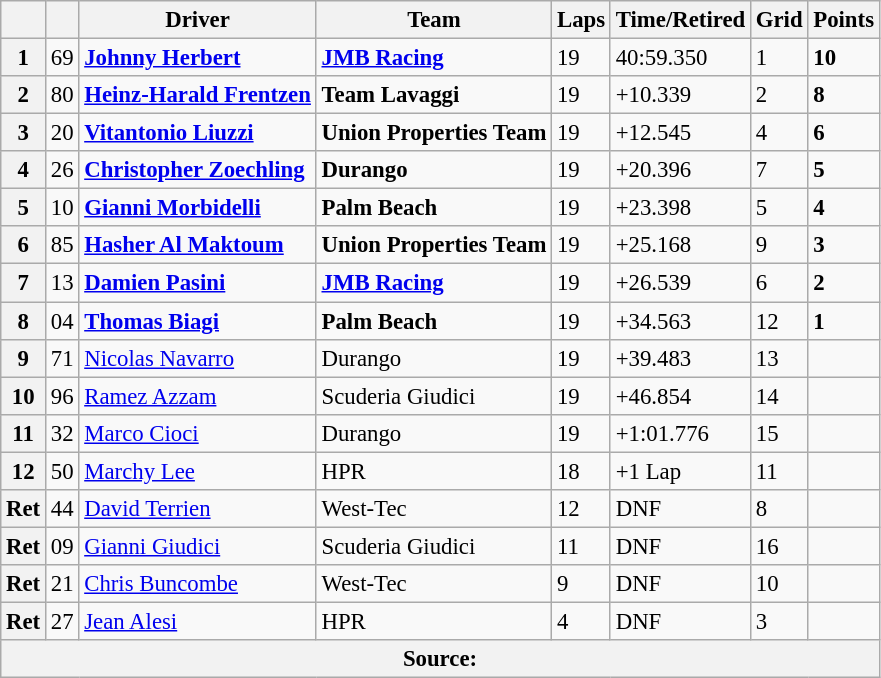<table class="wikitable" style="font-size: 95%">
<tr>
<th></th>
<th></th>
<th>Driver</th>
<th>Team</th>
<th>Laps</th>
<th>Time/Retired</th>
<th>Grid</th>
<th>Points</th>
</tr>
<tr>
<th>1</th>
<td>69</td>
<td> <strong><a href='#'>Johnny Herbert</a></strong></td>
<td><strong><a href='#'>JMB Racing</a></strong></td>
<td>19</td>
<td>40:59.350</td>
<td>1</td>
<td><strong>10</strong></td>
</tr>
<tr>
<th>2</th>
<td>80</td>
<td> <strong><a href='#'>Heinz-Harald Frentzen</a></strong></td>
<td><strong>Team Lavaggi</strong></td>
<td>19</td>
<td>+10.339</td>
<td>2</td>
<td><strong>8</strong></td>
</tr>
<tr>
<th>3</th>
<td>20</td>
<td> <strong><a href='#'>Vitantonio Liuzzi</a></strong></td>
<td><strong>Union Properties Team</strong></td>
<td>19</td>
<td>+12.545</td>
<td>4</td>
<td><strong>6</strong></td>
</tr>
<tr>
<th>4</th>
<td>26</td>
<td> <strong><a href='#'>Christopher Zoechling</a></strong></td>
<td><strong>Durango</strong></td>
<td>19</td>
<td>+20.396</td>
<td>7</td>
<td><strong>5</strong></td>
</tr>
<tr>
<th>5</th>
<td>10</td>
<td> <strong><a href='#'>Gianni Morbidelli</a></strong></td>
<td><strong>Palm Beach</strong></td>
<td>19</td>
<td>+23.398</td>
<td>5</td>
<td><strong>4</strong></td>
</tr>
<tr>
<th>6</th>
<td>85</td>
<td> <strong><a href='#'>Hasher Al Maktoum</a></strong></td>
<td><strong>Union Properties Team</strong></td>
<td>19</td>
<td>+25.168</td>
<td>9</td>
<td><strong>3</strong></td>
</tr>
<tr>
<th>7</th>
<td>13</td>
<td> <strong><a href='#'>Damien Pasini</a></strong></td>
<td><strong><a href='#'>JMB Racing</a></strong></td>
<td>19</td>
<td>+26.539</td>
<td>6</td>
<td><strong>2</strong></td>
</tr>
<tr>
<th>8</th>
<td>04</td>
<td> <strong><a href='#'>Thomas Biagi</a></strong></td>
<td><strong>Palm Beach</strong></td>
<td>19</td>
<td>+34.563</td>
<td>12</td>
<td><strong>1</strong></td>
</tr>
<tr>
<th>9</th>
<td>71</td>
<td> <a href='#'>Nicolas Navarro</a></td>
<td>Durango</td>
<td>19</td>
<td>+39.483</td>
<td>13</td>
<td></td>
</tr>
<tr>
<th>10</th>
<td>96</td>
<td> <a href='#'>Ramez Azzam</a></td>
<td>Scuderia Giudici</td>
<td>19</td>
<td>+46.854</td>
<td>14</td>
<td></td>
</tr>
<tr>
<th>11</th>
<td>32</td>
<td> <a href='#'>Marco Cioci</a></td>
<td>Durango</td>
<td>19</td>
<td>+1:01.776</td>
<td>15</td>
<td></td>
</tr>
<tr>
<th>12</th>
<td>50</td>
<td> <a href='#'>Marchy Lee</a></td>
<td>HPR</td>
<td>18</td>
<td>+1 Lap</td>
<td>11</td>
<td></td>
</tr>
<tr>
<th>Ret</th>
<td>44</td>
<td>  <a href='#'>David Terrien</a></td>
<td>West-Tec</td>
<td>12</td>
<td>DNF</td>
<td>8</td>
<td></td>
</tr>
<tr>
<th>Ret</th>
<td>09</td>
<td> <a href='#'>Gianni Giudici</a></td>
<td>Scuderia Giudici</td>
<td>11</td>
<td>DNF</td>
<td>16</td>
<td></td>
</tr>
<tr>
<th>Ret</th>
<td>21</td>
<td> <a href='#'>Chris Buncombe</a></td>
<td>West-Tec</td>
<td>9</td>
<td>DNF</td>
<td>10</td>
<td></td>
</tr>
<tr>
<th>Ret</th>
<td>27</td>
<td> <a href='#'>Jean Alesi</a></td>
<td>HPR</td>
<td>4</td>
<td>DNF</td>
<td>3</td>
<td></td>
</tr>
<tr>
<th colspan="8">Source:</th>
</tr>
</table>
